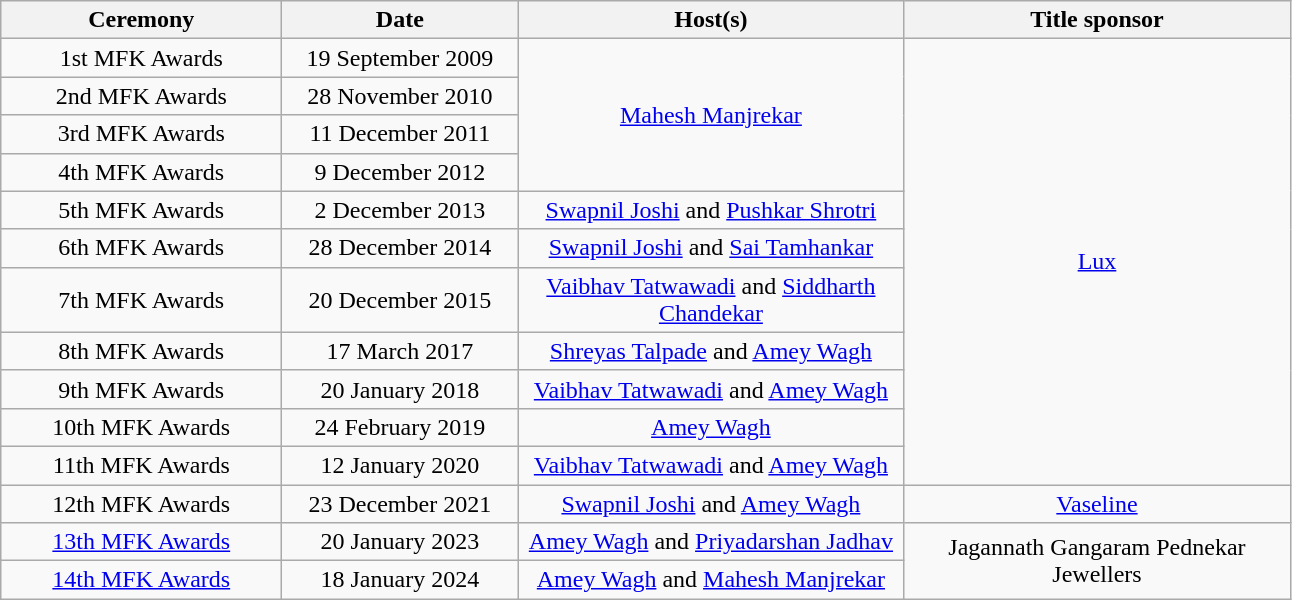<table class="sortable wikitable" style="text-align: center">
<tr>
<th style="width:180px;">Ceremony</th>
<th style="width:150px;">Date</th>
<th style="width:250px;">Host(s)</th>
<th style="width:250px;">Title sponsor</th>
</tr>
<tr>
<td>1st MFK Awards</td>
<td>19 September 2009</td>
<td rowspan="4"><a href='#'>Mahesh Manjrekar</a></td>
<td rowspan="11"><a href='#'>Lux</a></td>
</tr>
<tr>
<td>2nd MFK Awards</td>
<td>28 November 2010</td>
</tr>
<tr>
<td>3rd MFK Awards</td>
<td>11 December 2011</td>
</tr>
<tr>
<td>4th MFK Awards</td>
<td>9 December 2012</td>
</tr>
<tr>
<td>5th MFK Awards</td>
<td>2 December 2013</td>
<td><a href='#'>Swapnil Joshi</a> and <a href='#'>Pushkar Shrotri</a></td>
</tr>
<tr>
<td>6th MFK Awards</td>
<td>28 December 2014</td>
<td><a href='#'>Swapnil Joshi</a> and <a href='#'>Sai Tamhankar</a></td>
</tr>
<tr>
<td>7th MFK Awards</td>
<td>20 December 2015</td>
<td><a href='#'>Vaibhav Tatwawadi</a> and <a href='#'>Siddharth Chandekar</a></td>
</tr>
<tr>
<td>8th MFK Awards</td>
<td>17 March 2017</td>
<td><a href='#'>Shreyas Talpade</a> and <a href='#'>Amey Wagh</a></td>
</tr>
<tr>
<td>9th MFK Awards</td>
<td>20 January 2018</td>
<td><a href='#'>Vaibhav Tatwawadi</a> and <a href='#'>Amey Wagh</a></td>
</tr>
<tr>
<td>10th MFK Awards</td>
<td>24 February 2019</td>
<td><a href='#'>Amey Wagh</a></td>
</tr>
<tr>
<td>11th MFK Awards</td>
<td>12 January 2020</td>
<td><a href='#'>Vaibhav Tatwawadi</a> and <a href='#'>Amey Wagh</a></td>
</tr>
<tr>
<td>12th MFK Awards</td>
<td>23 December 2021</td>
<td><a href='#'>Swapnil Joshi</a> and <a href='#'>Amey Wagh</a></td>
<td><a href='#'>Vaseline</a></td>
</tr>
<tr>
<td><a href='#'>13th MFK Awards</a></td>
<td>20 January 2023</td>
<td><a href='#'>Amey Wagh</a> and <a href='#'>Priyadarshan Jadhav</a></td>
<td rowspan="2">Jagannath Gangaram Pednekar Jewellers</td>
</tr>
<tr>
<td><a href='#'>14th MFK Awards</a></td>
<td>18 January 2024</td>
<td><a href='#'>Amey Wagh</a> and <a href='#'>Mahesh Manjrekar</a></td>
</tr>
</table>
